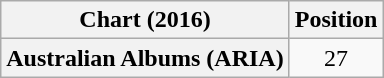<table class="wikitable plainrowheaders" style="text-align:center">
<tr>
<th scope="col">Chart (2016)</th>
<th scope="col">Position</th>
</tr>
<tr>
<th scope="row">Australian Albums (ARIA)</th>
<td>27</td>
</tr>
</table>
